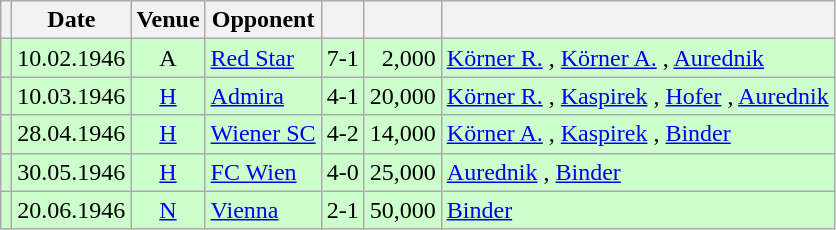<table class="wikitable" Style="text-align: center">
<tr>
<th></th>
<th>Date</th>
<th>Venue</th>
<th>Opponent</th>
<th></th>
<th></th>
<th></th>
</tr>
<tr style="background:#cfc">
<td></td>
<td>10.02.1946</td>
<td>A</td>
<td align="left"><a href='#'>Red Star</a></td>
<td>7-1</td>
<td align="right">2,000</td>
<td align="left"><a href='#'>Körner R.</a> , <a href='#'>Körner A.</a> , <a href='#'>Aurednik</a>     </td>
</tr>
<tr style="background:#cfc">
<td></td>
<td>10.03.1946</td>
<td><a href='#'>H</a></td>
<td align="left"><a href='#'>Admira</a></td>
<td>4-1</td>
<td align="right">20,000</td>
<td align="left"><a href='#'>Körner R.</a> , <a href='#'>Kaspirek</a> , <a href='#'>Hofer</a> , <a href='#'>Aurednik</a> </td>
</tr>
<tr style="background:#cfc">
<td></td>
<td>28.04.1946</td>
<td><a href='#'>H</a></td>
<td align="left"><a href='#'>Wiener SC</a></td>
<td>4-2</td>
<td align="right">14,000</td>
<td align="left"><a href='#'>Körner A.</a> , <a href='#'>Kaspirek</a> , <a href='#'>Binder</a>  </td>
</tr>
<tr style="background:#cfc">
<td></td>
<td>30.05.1946</td>
<td><a href='#'>H</a></td>
<td align="left"><a href='#'>FC Wien</a></td>
<td>4-0</td>
<td align="right">25,000</td>
<td align="left"><a href='#'>Aurednik</a> , <a href='#'>Binder</a>   </td>
</tr>
<tr style="background:#cfc">
<td></td>
<td>20.06.1946</td>
<td><a href='#'>N</a></td>
<td align="left"><a href='#'>Vienna</a></td>
<td>2-1</td>
<td align="right">50,000</td>
<td align="left"><a href='#'>Binder</a>  </td>
</tr>
</table>
